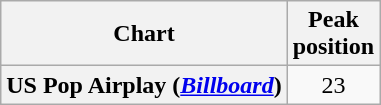<table class="wikitable plainrowheaders" style="text-align:center;">
<tr>
<th>Chart</th>
<th>Peak<br>position</th>
</tr>
<tr>
<th scope=row>US Pop Airplay (<a href='#'><em>Billboard</em></a>)</th>
<td>23</td>
</tr>
</table>
